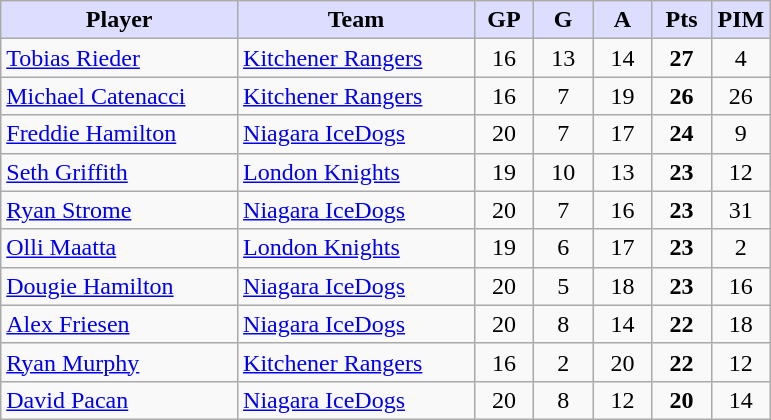<table class="wikitable" style="text-align:center">
<tr>
<th style="background:#ddf; width:30%;">Player</th>
<th style="background:#ddf; width:30%;">Team</th>
<th style="background:#ddf; width:7.5%;">GP</th>
<th style="background:#ddf; width:7.5%;">G</th>
<th style="background:#ddf; width:7.5%;">A</th>
<th style="background:#ddf; width:7.5%;">Pts</th>
<th style="background:#ddf; width:7.5%;">PIM</th>
</tr>
<tr>
<td align=left><a href='#'>Tobias Rieder</a></td>
<td align=left><a href='#'>Kitchener Rangers</a></td>
<td>16</td>
<td>13</td>
<td>14</td>
<td><strong>27</strong></td>
<td>4</td>
</tr>
<tr>
<td align=left><a href='#'>Michael Catenacci</a></td>
<td align=left><a href='#'>Kitchener Rangers</a></td>
<td>16</td>
<td>7</td>
<td>19</td>
<td><strong>26</strong></td>
<td>26</td>
</tr>
<tr>
<td align=left><a href='#'>Freddie Hamilton</a></td>
<td align=left><a href='#'>Niagara IceDogs</a></td>
<td>20</td>
<td>7</td>
<td>17</td>
<td><strong>24</strong></td>
<td>9</td>
</tr>
<tr>
<td align=left><a href='#'>Seth Griffith</a></td>
<td align=left><a href='#'>London Knights</a></td>
<td>19</td>
<td>10</td>
<td>13</td>
<td><strong>23</strong></td>
<td>12</td>
</tr>
<tr>
<td align=left><a href='#'>Ryan Strome</a></td>
<td align=left><a href='#'>Niagara IceDogs</a></td>
<td>20</td>
<td>7</td>
<td>16</td>
<td><strong>23</strong></td>
<td>31</td>
</tr>
<tr>
<td align=left><a href='#'>Olli Maatta</a></td>
<td align=left><a href='#'>London Knights</a></td>
<td>19</td>
<td>6</td>
<td>17</td>
<td><strong>23</strong></td>
<td>2</td>
</tr>
<tr>
<td align=left><a href='#'>Dougie Hamilton</a></td>
<td align=left><a href='#'>Niagara IceDogs</a></td>
<td>20</td>
<td>5</td>
<td>18</td>
<td><strong>23</strong></td>
<td>16</td>
</tr>
<tr>
<td align=left><a href='#'>Alex Friesen</a></td>
<td align=left><a href='#'>Niagara IceDogs</a></td>
<td>20</td>
<td>8</td>
<td>14</td>
<td><strong>22</strong></td>
<td>18</td>
</tr>
<tr>
<td align=left><a href='#'>Ryan Murphy</a></td>
<td align=left><a href='#'>Kitchener Rangers</a></td>
<td>16</td>
<td>2</td>
<td>20</td>
<td><strong>22</strong></td>
<td>12</td>
</tr>
<tr>
<td align=left><a href='#'>David Pacan</a></td>
<td align=left><a href='#'>Niagara IceDogs</a></td>
<td>20</td>
<td>8</td>
<td>12</td>
<td><strong>20</strong></td>
<td>14</td>
</tr>
</table>
